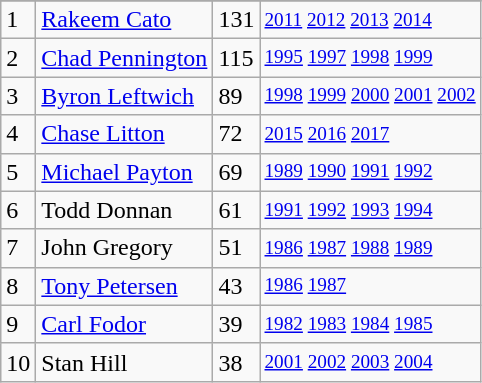<table class="wikitable">
<tr>
</tr>
<tr>
<td>1</td>
<td><a href='#'>Rakeem Cato</a></td>
<td>131</td>
<td style="font-size:80%;"><a href='#'>2011</a> <a href='#'>2012</a> <a href='#'>2013</a> <a href='#'>2014</a></td>
</tr>
<tr>
<td>2</td>
<td><a href='#'>Chad Pennington</a></td>
<td>115</td>
<td style="font-size:80%;"><a href='#'>1995</a> <a href='#'>1997</a> <a href='#'>1998</a> <a href='#'>1999</a></td>
</tr>
<tr>
<td>3</td>
<td><a href='#'>Byron Leftwich</a></td>
<td>89</td>
<td style="font-size:80%;"><a href='#'>1998</a> <a href='#'>1999</a> <a href='#'>2000</a> <a href='#'>2001</a> <a href='#'>2002</a></td>
</tr>
<tr>
<td>4</td>
<td><a href='#'>Chase Litton</a></td>
<td>72</td>
<td style="font-size:80%;"><a href='#'>2015</a> <a href='#'>2016</a> <a href='#'>2017</a></td>
</tr>
<tr>
<td>5</td>
<td><a href='#'>Michael Payton</a></td>
<td>69</td>
<td style="font-size:80%;"><a href='#'>1989</a> <a href='#'>1990</a> <a href='#'>1991</a> <a href='#'>1992</a></td>
</tr>
<tr>
<td>6</td>
<td>Todd Donnan</td>
<td>61</td>
<td style="font-size:80%;"><a href='#'>1991</a> <a href='#'>1992</a> <a href='#'>1993</a> <a href='#'>1994</a></td>
</tr>
<tr>
<td>7</td>
<td>John Gregory</td>
<td>51</td>
<td style="font-size:80%;"><a href='#'>1986</a> <a href='#'>1987</a> <a href='#'>1988</a> <a href='#'>1989</a></td>
</tr>
<tr>
<td>8</td>
<td><a href='#'>Tony Petersen</a></td>
<td>43</td>
<td style="font-size:80%;"><a href='#'>1986</a> <a href='#'>1987</a></td>
</tr>
<tr>
<td>9</td>
<td><a href='#'>Carl Fodor</a></td>
<td>39</td>
<td style="font-size:80%;"><a href='#'>1982</a> <a href='#'>1983</a> <a href='#'>1984</a> <a href='#'>1985</a></td>
</tr>
<tr>
<td>10</td>
<td>Stan Hill</td>
<td>38</td>
<td style="font-size:80%;"><a href='#'>2001</a> <a href='#'>2002</a> <a href='#'>2003</a> <a href='#'>2004</a></td>
</tr>
</table>
